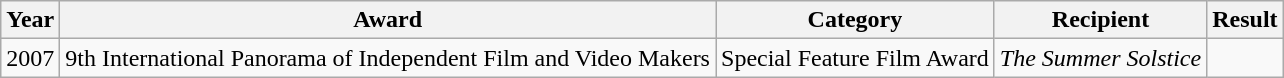<table class="wikitable">
<tr>
<th>Year</th>
<th>Award</th>
<th>Category</th>
<th>Recipient</th>
<th>Result</th>
</tr>
<tr>
<td>2007</td>
<td>9th International Panorama of Independent Film and Video Makers</td>
<td>Special Feature Film Award</td>
<td><em>The Summer Solstice</em></td>
<td></td>
</tr>
</table>
